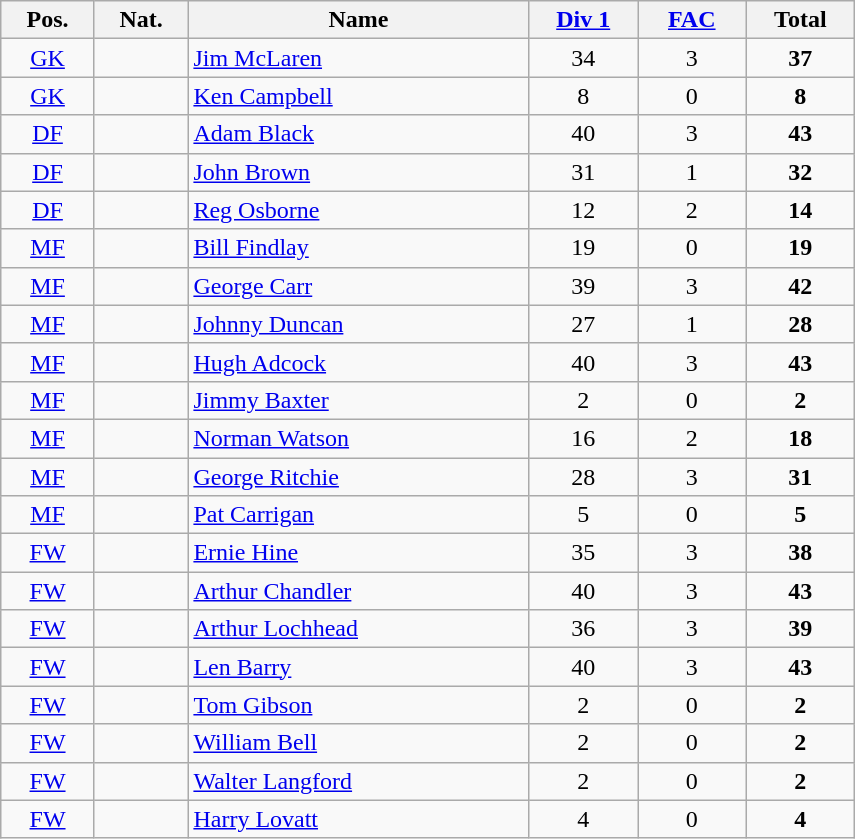<table class="wikitable sortable">
<tr>
<th width=55>Pos.</th>
<th width=55>Nat.</th>
<th width=220>Name</th>
<th width=65><a href='#'>Div 1</a></th>
<th width=65><a href='#'>FAC</a></th>
<th width=65>Total</th>
</tr>
<tr>
<td align=center><a href='#'>GK</a></td>
<td align=center></td>
<td><a href='#'>Jim McLaren</a></td>
<td align=center>34</td>
<td align=center>3</td>
<td align=center><strong>37</strong></td>
</tr>
<tr>
<td align=center><a href='#'>GK</a></td>
<td align=center></td>
<td><a href='#'>Ken Campbell</a></td>
<td align=center>8</td>
<td align=center>0</td>
<td align=center><strong>8</strong></td>
</tr>
<tr>
<td align=center><a href='#'>DF</a></td>
<td align=center></td>
<td><a href='#'>Adam Black</a></td>
<td align=center>40</td>
<td align=center>3</td>
<td align=center><strong>43</strong></td>
</tr>
<tr>
<td align=center><a href='#'>DF</a></td>
<td align=center></td>
<td><a href='#'>John Brown</a></td>
<td align=center>31</td>
<td align=center>1</td>
<td align=center><strong>32</strong></td>
</tr>
<tr>
<td align=center><a href='#'>DF</a></td>
<td align=center> </td>
<td><a href='#'>Reg Osborne</a></td>
<td align=center>12</td>
<td align=center>2</td>
<td align=center><strong>14</strong></td>
</tr>
<tr>
<td align=center><a href='#'>MF</a></td>
<td align=center></td>
<td><a href='#'>Bill Findlay</a></td>
<td align=center>19</td>
<td align=center>0</td>
<td align=center><strong>19</strong></td>
</tr>
<tr>
<td align=center><a href='#'>MF</a></td>
<td align=center></td>
<td><a href='#'>George Carr</a></td>
<td align=center>39</td>
<td align=center>3</td>
<td align=center><strong>42</strong></td>
</tr>
<tr>
<td align=center><a href='#'>MF</a></td>
<td align=center></td>
<td><a href='#'>Johnny Duncan</a></td>
<td align=center>27</td>
<td align=center>1</td>
<td align=center><strong>28</strong></td>
</tr>
<tr>
<td align=center><a href='#'>MF</a></td>
<td align=center></td>
<td><a href='#'>Hugh Adcock</a></td>
<td align=center>40</td>
<td align=center>3</td>
<td align=center><strong>43</strong></td>
</tr>
<tr>
<td align=center><a href='#'>MF</a></td>
<td align=center></td>
<td><a href='#'>Jimmy Baxter</a></td>
<td align=center>2</td>
<td align=center>0</td>
<td align=center><strong>2</strong></td>
</tr>
<tr>
<td align=center><a href='#'>MF</a></td>
<td align=center></td>
<td><a href='#'>Norman Watson</a></td>
<td align=center>16</td>
<td align=center>2</td>
<td align=center><strong>18</strong></td>
</tr>
<tr>
<td align=center><a href='#'>MF</a></td>
<td align=center></td>
<td><a href='#'>George Ritchie</a></td>
<td align=center>28</td>
<td align=center>3</td>
<td align=center><strong>31</strong></td>
</tr>
<tr>
<td align=center><a href='#'>MF</a></td>
<td align=center></td>
<td><a href='#'>Pat Carrigan</a></td>
<td align=center>5</td>
<td align=center>0</td>
<td align=center><strong>5</strong></td>
</tr>
<tr>
<td align=center><a href='#'>FW</a></td>
<td align=center></td>
<td><a href='#'>Ernie Hine</a></td>
<td align=center>35</td>
<td align=center>3</td>
<td align=center><strong>38</strong></td>
</tr>
<tr>
<td align=center><a href='#'>FW</a></td>
<td align=center></td>
<td><a href='#'>Arthur Chandler</a></td>
<td align=center>40</td>
<td align=center>3</td>
<td align=center><strong>43</strong></td>
</tr>
<tr>
<td align=center><a href='#'>FW</a></td>
<td align=center></td>
<td><a href='#'>Arthur Lochhead</a></td>
<td align=center>36</td>
<td align=center>3</td>
<td align=center><strong>39</strong></td>
</tr>
<tr>
<td align=center><a href='#'>FW</a></td>
<td align=center></td>
<td><a href='#'>Len Barry</a></td>
<td align=center>40</td>
<td align=center>3</td>
<td align=center><strong>43</strong></td>
</tr>
<tr>
<td align=center><a href='#'>FW</a></td>
<td align=center></td>
<td><a href='#'>Tom Gibson</a></td>
<td align=center>2</td>
<td align=center>0</td>
<td align=center><strong>2</strong></td>
</tr>
<tr>
<td align=center><a href='#'>FW</a></td>
<td align=center></td>
<td><a href='#'>William Bell</a></td>
<td align=center>2</td>
<td align=center>0</td>
<td align=center><strong>2</strong></td>
</tr>
<tr>
<td align=center><a href='#'>FW</a></td>
<td align=center></td>
<td><a href='#'>Walter Langford</a></td>
<td align=center>2</td>
<td align=center>0</td>
<td align=center><strong>2</strong></td>
</tr>
<tr>
<td align=center><a href='#'>FW</a></td>
<td align=center></td>
<td><a href='#'>Harry Lovatt</a></td>
<td align=center>4</td>
<td align=center>0</td>
<td align=center><strong>4</strong></td>
</tr>
</table>
